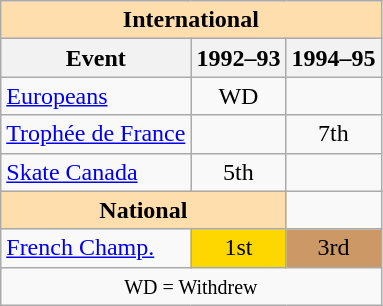<table class="wikitable" style="text-align:center">
<tr>
<th style="background-color: #ffdead; " colspan=3 align=center>International</th>
</tr>
<tr>
<th>Event</th>
<th>1992–93</th>
<th>1994–95</th>
</tr>
<tr>
<td align=left><a href='#'>Europeans</a></td>
<td>WD</td>
<td></td>
</tr>
<tr>
<td align=left><a href='#'>Trophée de France</a></td>
<td></td>
<td>7th</td>
</tr>
<tr>
<td align=left><a href='#'>Skate Canada</a></td>
<td>5th</td>
<td></td>
</tr>
<tr>
<th style="background-color: #ffdead; " colspan=2 align=center>National</th>
</tr>
<tr>
<td align=left><a href='#'>French Champ.</a></td>
<td bgcolor=gold>1st</td>
<td bgcolor=cc9966>3rd</td>
</tr>
<tr>
<td colspan=3 align=center><small> WD = Withdrew </small></td>
</tr>
</table>
